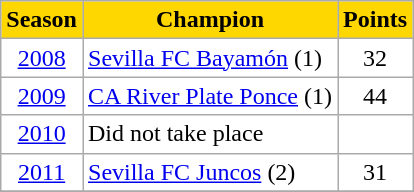<table class="wikitable" style="background:white; width=125 text-align:center">
<tr>
<th style="background:gold; width=20%">Season</th>
<th style="background:gold; width=10%">Champion</th>
<th style="background:gold; width=20%">Points</th>
</tr>
<tr>
<td align="center"><a href='#'>2008</a></td>
<td><a href='#'>Sevilla FC Bayamón</a> (1)</td>
<td align="center">32</td>
</tr>
<tr>
<td align="center"><a href='#'>2009</a></td>
<td><a href='#'>CA River Plate Ponce</a> (1)</td>
<td align="center">44</td>
</tr>
<tr>
<td align="center"><a href='#'>2010</a></td>
<td>Did not take place</td>
<td></td>
</tr>
<tr>
<td align="center"><a href='#'>2011</a></td>
<td><a href='#'>Sevilla FC Juncos</a> (2)</td>
<td align="center">31</td>
</tr>
<tr>
</tr>
</table>
